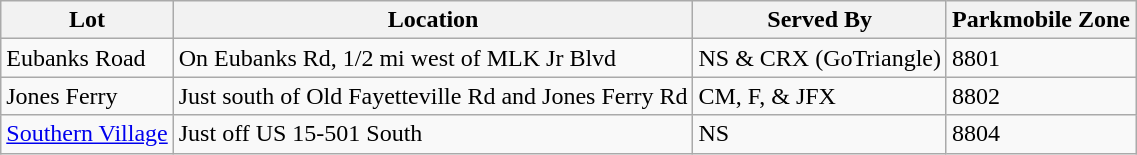<table class="wikitable">
<tr>
<th>Lot</th>
<th>Location</th>
<th>Served By</th>
<th>Parkmobile Zone</th>
</tr>
<tr>
<td>Eubanks Road</td>
<td>On Eubanks Rd, 1/2 mi west of MLK Jr Blvd</td>
<td>NS & CRX (GoTriangle)</td>
<td>8801</td>
</tr>
<tr>
<td>Jones Ferry</td>
<td>Just south of Old Fayetteville Rd and Jones Ferry Rd</td>
<td>CM, F, & JFX</td>
<td>8802</td>
</tr>
<tr>
<td><a href='#'>Southern Village</a></td>
<td>Just off US 15-501 South</td>
<td>NS</td>
<td>8804</td>
</tr>
</table>
